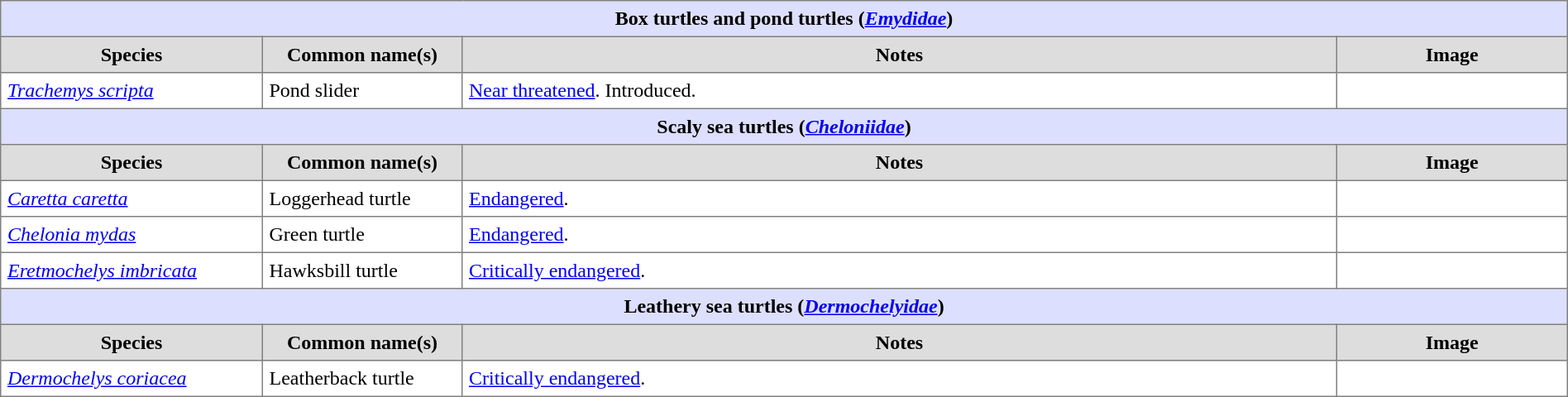<table border=1 style="border-collapse:collapse;" cellpadding=5 width=100%>
<tr>
<th colspan=4 bgcolor=#DDDFFF>Box turtles and pond turtles (<em><a href='#'>Emydidae</a></em>)</th>
</tr>
<tr bgcolor=#DDDDDD align=center>
<th width=200px>Species</th>
<th width=150px>Common name(s)</th>
<th>Notes</th>
<th width=175px>Image</th>
</tr>
<tr>
<td><em><a href='#'>Trachemys scripta</a></em></td>
<td>Pond slider</td>
<td><a href='#'>Near threatened</a>.  Introduced.</td>
<td></td>
</tr>
<tr>
<th colspan=4 bgcolor=#DDDFFF>Scaly sea turtles (<em><a href='#'>Cheloniidae</a></em>)</th>
</tr>
<tr bgcolor=#DDDDDD align=center>
<th width=200px>Species</th>
<th width=150px>Common name(s)</th>
<th>Notes</th>
<th width=175px>Image</th>
</tr>
<tr>
<td><em><a href='#'>Caretta caretta</a></em></td>
<td>Loggerhead turtle</td>
<td><a href='#'>Endangered</a>.</td>
<td></td>
</tr>
<tr>
<td><em><a href='#'>Chelonia mydas</a></em></td>
<td>Green turtle</td>
<td><a href='#'>Endangered</a>.</td>
<td></td>
</tr>
<tr>
<td><em><a href='#'>Eretmochelys imbricata</a></em></td>
<td>Hawksbill turtle</td>
<td><a href='#'>Critically endangered</a>.</td>
<td></td>
</tr>
<tr>
<th colspan=4 bgcolor=#DDDFFF>Leathery sea turtles (<em><a href='#'>Dermochelyidae</a></em>)</th>
</tr>
<tr bgcolor=#DDDDDD align=center>
<th width=200px>Species</th>
<th width=150px>Common name(s)</th>
<th>Notes</th>
<th width=175px>Image</th>
</tr>
<tr>
<td><em><a href='#'>Dermochelys coriacea</a></em></td>
<td>Leatherback turtle</td>
<td><a href='#'>Critically endangered</a>.</td>
<td></td>
</tr>
</table>
